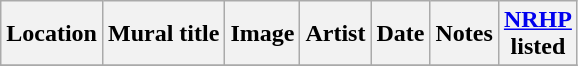<table class="wikitable sortable">
<tr>
<th>Location</th>
<th>Mural title</th>
<th>Image</th>
<th>Artist</th>
<th>Date</th>
<th>Notes</th>
<th><a href='#'>NRHP</a><br>listed</th>
</tr>
<tr>
</tr>
</table>
